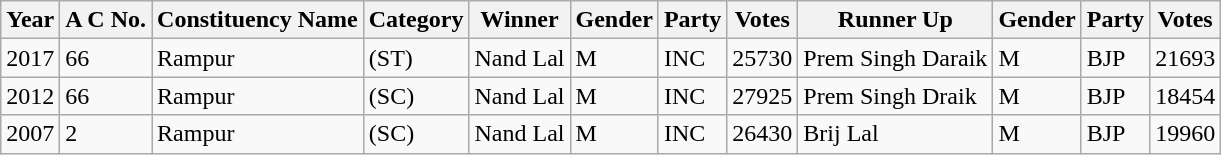<table class="wikitable">
<tr>
<th>Year</th>
<th>A C No.</th>
<th>Constituency Name</th>
<th>Category</th>
<th>Winner</th>
<th>Gender</th>
<th>Party</th>
<th>Votes</th>
<th>Runner Up</th>
<th>Gender</th>
<th>Party</th>
<th>Votes</th>
</tr>
<tr>
<td>2017</td>
<td>66</td>
<td>Rampur</td>
<td>(ST)</td>
<td>Nand Lal</td>
<td>M</td>
<td>INC</td>
<td>25730</td>
<td>Prem Singh Daraik</td>
<td>M</td>
<td>BJP</td>
<td>21693</td>
</tr>
<tr>
<td>2012</td>
<td>66</td>
<td>Rampur</td>
<td>(SC)</td>
<td>Nand Lal</td>
<td>M</td>
<td>INC</td>
<td>27925</td>
<td>Prem Singh Draik</td>
<td>M</td>
<td>BJP</td>
<td>18454</td>
</tr>
<tr>
<td>2007</td>
<td>2</td>
<td>Rampur</td>
<td>(SC)</td>
<td>Nand Lal</td>
<td>M</td>
<td>INC</td>
<td>26430</td>
<td>Brij Lal</td>
<td>M</td>
<td>BJP</td>
<td>19960</td>
</tr>
</table>
